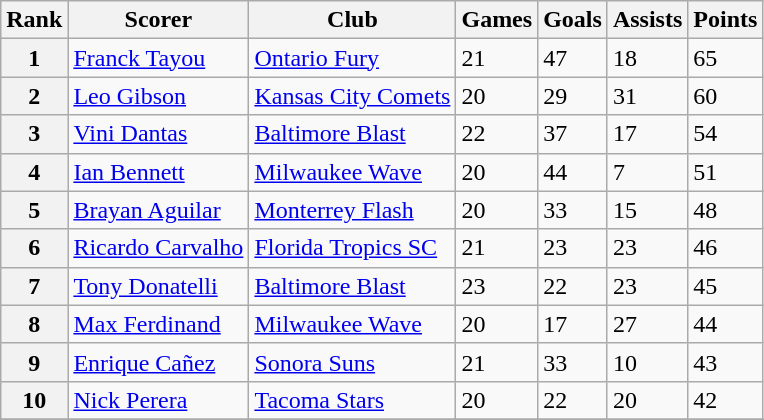<table class="wikitable">
<tr>
<th>Rank</th>
<th>Scorer</th>
<th>Club</th>
<th>Games</th>
<th>Goals</th>
<th>Assists</th>
<th>Points</th>
</tr>
<tr>
<th>1</th>
<td><a href='#'>Franck Tayou</a></td>
<td><a href='#'>Ontario Fury</a></td>
<td>21</td>
<td>47</td>
<td>18</td>
<td>65</td>
</tr>
<tr>
<th>2</th>
<td><a href='#'>Leo Gibson</a></td>
<td><a href='#'>Kansas City Comets</a></td>
<td>20</td>
<td>29</td>
<td>31</td>
<td>60</td>
</tr>
<tr>
<th>3</th>
<td><a href='#'>Vini Dantas</a></td>
<td><a href='#'>Baltimore Blast</a></td>
<td>22</td>
<td>37</td>
<td>17</td>
<td>54</td>
</tr>
<tr>
<th>4</th>
<td><a href='#'>Ian Bennett</a></td>
<td><a href='#'>Milwaukee Wave</a></td>
<td>20</td>
<td>44</td>
<td>7</td>
<td>51</td>
</tr>
<tr>
<th>5</th>
<td><a href='#'>Brayan Aguilar</a></td>
<td><a href='#'>Monterrey Flash</a></td>
<td>20</td>
<td>33</td>
<td>15</td>
<td>48</td>
</tr>
<tr>
<th>6</th>
<td><a href='#'>Ricardo Carvalho</a></td>
<td><a href='#'>Florida Tropics SC</a></td>
<td>21</td>
<td>23</td>
<td>23</td>
<td>46</td>
</tr>
<tr>
<th>7</th>
<td><a href='#'>Tony Donatelli</a></td>
<td><a href='#'>Baltimore Blast</a></td>
<td>23</td>
<td>22</td>
<td>23</td>
<td>45</td>
</tr>
<tr>
<th>8</th>
<td><a href='#'>Max Ferdinand</a></td>
<td><a href='#'>Milwaukee Wave</a></td>
<td>20</td>
<td>17</td>
<td>27</td>
<td>44</td>
</tr>
<tr>
<th>9</th>
<td><a href='#'>Enrique Cañez</a></td>
<td><a href='#'>Sonora Suns</a></td>
<td>21</td>
<td>33</td>
<td>10</td>
<td>43</td>
</tr>
<tr>
<th>10</th>
<td><a href='#'>Nick Perera</a></td>
<td><a href='#'>Tacoma Stars</a></td>
<td>20</td>
<td>22</td>
<td>20</td>
<td>42</td>
</tr>
<tr>
</tr>
</table>
